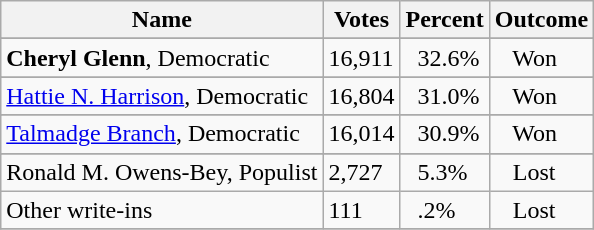<table class="wikitable">
<tr>
<th>Name</th>
<th>Votes</th>
<th>Percent</th>
<th>Outcome</th>
</tr>
<tr>
</tr>
<tr>
<td><strong>Cheryl Glenn</strong>, Democratic</td>
<td>16,911</td>
<td>  32.6%</td>
<td>   Won</td>
</tr>
<tr>
</tr>
<tr>
<td><a href='#'>Hattie N. Harrison</a>, Democratic</td>
<td>16,804</td>
<td>  31.0%</td>
<td>   Won</td>
</tr>
<tr>
</tr>
<tr>
<td><a href='#'>Talmadge Branch</a>, Democratic</td>
<td>16,014</td>
<td>  30.9%</td>
<td>   Won</td>
</tr>
<tr>
</tr>
<tr>
<td>Ronald M. Owens-Bey, Populist</td>
<td>2,727</td>
<td>  5.3%</td>
<td>   Lost</td>
</tr>
<tr>
<td>Other write-ins</td>
<td>111</td>
<td>  .2%</td>
<td>   Lost</td>
</tr>
<tr>
</tr>
</table>
